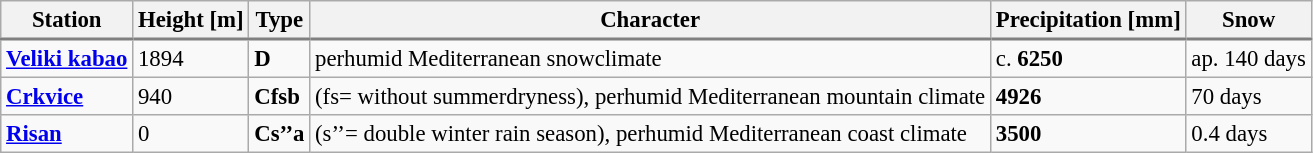<table class="wikitable" style="font-size:95%;">
<tr>
<th style="border-bottom: 2px solid gray;">Station</th>
<th style="border-bottom: 2px solid gray;">Height [m]</th>
<th style="border-bottom: 2px solid gray;">Type</th>
<th style="border-bottom: 2px solid gray;">Character</th>
<th style="border-bottom: 2px solid gray;">Precipitation [mm]</th>
<th style="border-bottom: 2px solid gray;">Snow</th>
</tr>
<tr>
<td><strong><a href='#'>Veliki kabao</a></strong></td>
<td>1894</td>
<td><strong>D</strong></td>
<td>perhumid Mediterranean snowclimate</td>
<td>c. <strong>6250</strong></td>
<td>ap. 140 days</td>
</tr>
<tr>
<td><strong><a href='#'>Crkvice</a></strong></td>
<td>940</td>
<td><strong>Cfsb</strong></td>
<td>(fs= without summerdryness), perhumid Mediterranean mountain climate</td>
<td><strong>4926</strong></td>
<td>70 days</td>
</tr>
<tr>
<td><strong><a href='#'>Risan</a></strong></td>
<td>0</td>
<td><strong>Cs’’a</strong></td>
<td>(s’’= double winter rain season), perhumid Mediterranean coast climate</td>
<td><strong>3500</strong></td>
<td>0.4 days</td>
</tr>
</table>
